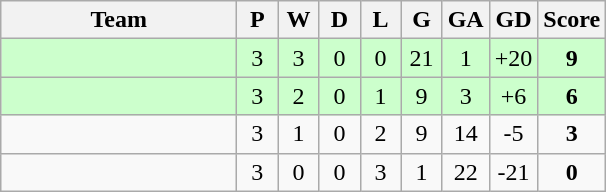<table class="wikitable" style="text-align:center;">
<tr>
<th width=150>Team</th>
<th width=20>P</th>
<th width=20>W</th>
<th width=20>D</th>
<th width=20>L</th>
<th width=20>G</th>
<th width=20>GA</th>
<th width=20>GD</th>
<th width=20>Score</th>
</tr>
<tr bgcolor="#ccffcc">
<td align="left"></td>
<td>3</td>
<td>3</td>
<td>0</td>
<td>0</td>
<td>21</td>
<td>1</td>
<td>+20</td>
<td><strong>9</strong></td>
</tr>
<tr bgcolor="#ccffcc">
<td align="left"></td>
<td>3</td>
<td>2</td>
<td>0</td>
<td>1</td>
<td>9</td>
<td>3</td>
<td>+6</td>
<td><strong>6</strong></td>
</tr>
<tr>
<td align="left"></td>
<td>3</td>
<td>1</td>
<td>0</td>
<td>2</td>
<td>9</td>
<td>14</td>
<td>-5</td>
<td><strong>3</strong></td>
</tr>
<tr>
<td align="left"></td>
<td>3</td>
<td>0</td>
<td>0</td>
<td>3</td>
<td>1</td>
<td>22</td>
<td>-21</td>
<td><strong>0</strong></td>
</tr>
</table>
